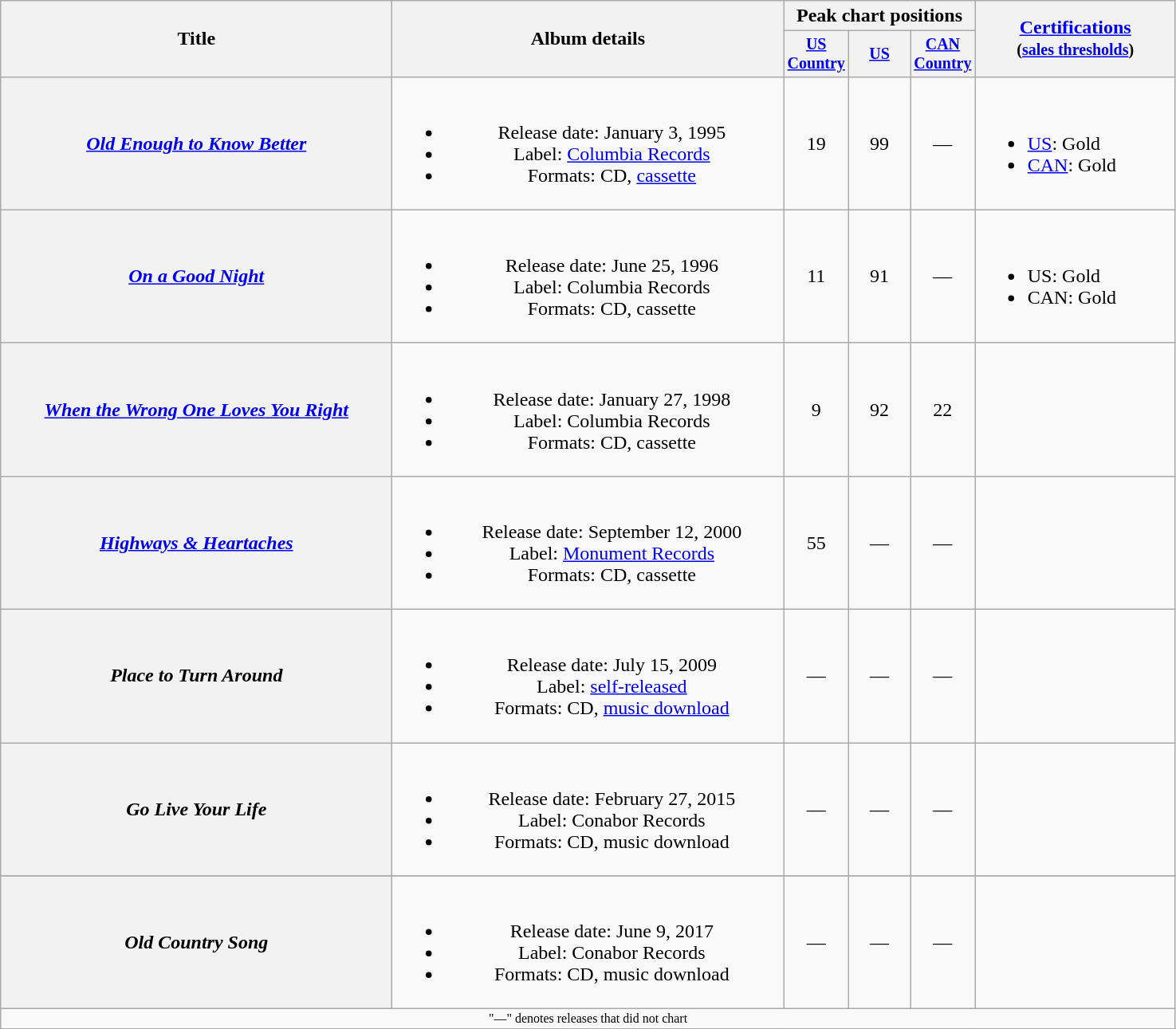<table class="wikitable plainrowheaders" style="text-align:center;">
<tr>
<th rowspan="2" style="width:20em;">Title</th>
<th rowspan="2" style="width:20em;">Album details</th>
<th colspan="3">Peak chart positions</th>
<th rowspan="2" style="width:10em;"><a href='#'>Certifications</a><br><small>(<a href='#'>sales thresholds</a>)</small></th>
</tr>
<tr style="font-size:smaller;">
<th width="45"><a href='#'>US Country</a></th>
<th width="45"><a href='#'>US</a></th>
<th width="45"><a href='#'>CAN Country</a></th>
</tr>
<tr>
<th scope="row"><em><a href='#'>Old Enough to Know Better</a></em></th>
<td><br><ul><li>Release date: January 3, 1995</li><li>Label: <a href='#'>Columbia Records</a></li><li>Formats: CD, <a href='#'>cassette</a></li></ul></td>
<td>19</td>
<td>99</td>
<td>—</td>
<td align="left"><br><ul><li><a href='#'>US</a>: Gold</li><li><a href='#'>CAN</a>: Gold</li></ul></td>
</tr>
<tr>
<th scope="row"><em><a href='#'>On a Good Night</a></em></th>
<td><br><ul><li>Release date: June 25, 1996</li><li>Label: Columbia Records</li><li>Formats: CD, cassette</li></ul></td>
<td>11</td>
<td>91</td>
<td>—</td>
<td align="left"><br><ul><li>US: Gold</li><li>CAN: Gold</li></ul></td>
</tr>
<tr>
<th scope="row"><em><a href='#'>When the Wrong One Loves You Right</a></em></th>
<td><br><ul><li>Release date: January 27, 1998</li><li>Label: Columbia Records</li><li>Formats: CD, cassette</li></ul></td>
<td>9</td>
<td>92</td>
<td>22</td>
<td></td>
</tr>
<tr>
<th scope="row"><em><a href='#'>Highways & Heartaches</a></em></th>
<td><br><ul><li>Release date: September 12, 2000</li><li>Label: <a href='#'>Monument Records</a></li><li>Formats: CD, cassette</li></ul></td>
<td>55</td>
<td>—</td>
<td>—</td>
<td></td>
</tr>
<tr>
<th scope="row"><em>Place to Turn Around</em></th>
<td><br><ul><li>Release date: July 15, 2009</li><li>Label: <a href='#'>self-released</a></li><li>Formats: CD, <a href='#'>music download</a></li></ul></td>
<td>—</td>
<td>—</td>
<td>—</td>
<td></td>
</tr>
<tr>
<th scope="row"><em>Go Live Your Life</em></th>
<td><br><ul><li>Release date: February 27, 2015</li><li>Label: Conabor Records</li><li>Formats: CD, music download</li></ul></td>
<td>—</td>
<td>—</td>
<td>—</td>
<td></td>
</tr>
<tr>
</tr>
<tr>
<th scope="row"><em>Old Country Song</em></th>
<td><br><ul><li>Release date: June 9, 2017</li><li>Label: Conabor Records</li><li>Formats: CD, music download</li></ul></td>
<td>—</td>
<td>—</td>
<td>—</td>
<td></td>
</tr>
<tr>
<td colspan="6" style="font-size:8pt">"—" denotes releases that did not chart</td>
</tr>
<tr>
</tr>
</table>
